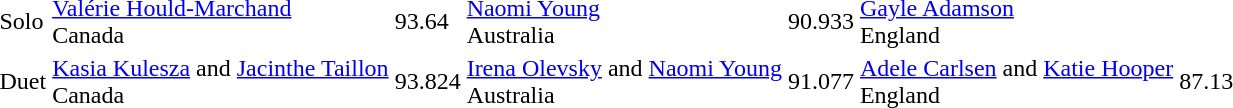<table>
<tr>
<td>Solo</td>
<td><a href='#'>Valérie Hould-Marchand</a><br> Canada</td>
<td>93.64</td>
<td><a href='#'>Naomi Young</a><br> Australia</td>
<td>90.933</td>
<td><a href='#'>Gayle Adamson</a><br> England</td>
<td></td>
</tr>
<tr>
<td>Duet</td>
<td><a href='#'>Kasia Kulesza</a> and <a href='#'>Jacinthe Taillon</a><br> Canada</td>
<td>93.824</td>
<td><a href='#'>Irena Olevsky</a> and <a href='#'>Naomi Young</a><br> Australia</td>
<td>91.077</td>
<td><a href='#'>Adele Carlsen</a> and <a href='#'>Katie Hooper</a><br> England</td>
<td>87.13</td>
</tr>
<tr>
</tr>
</table>
